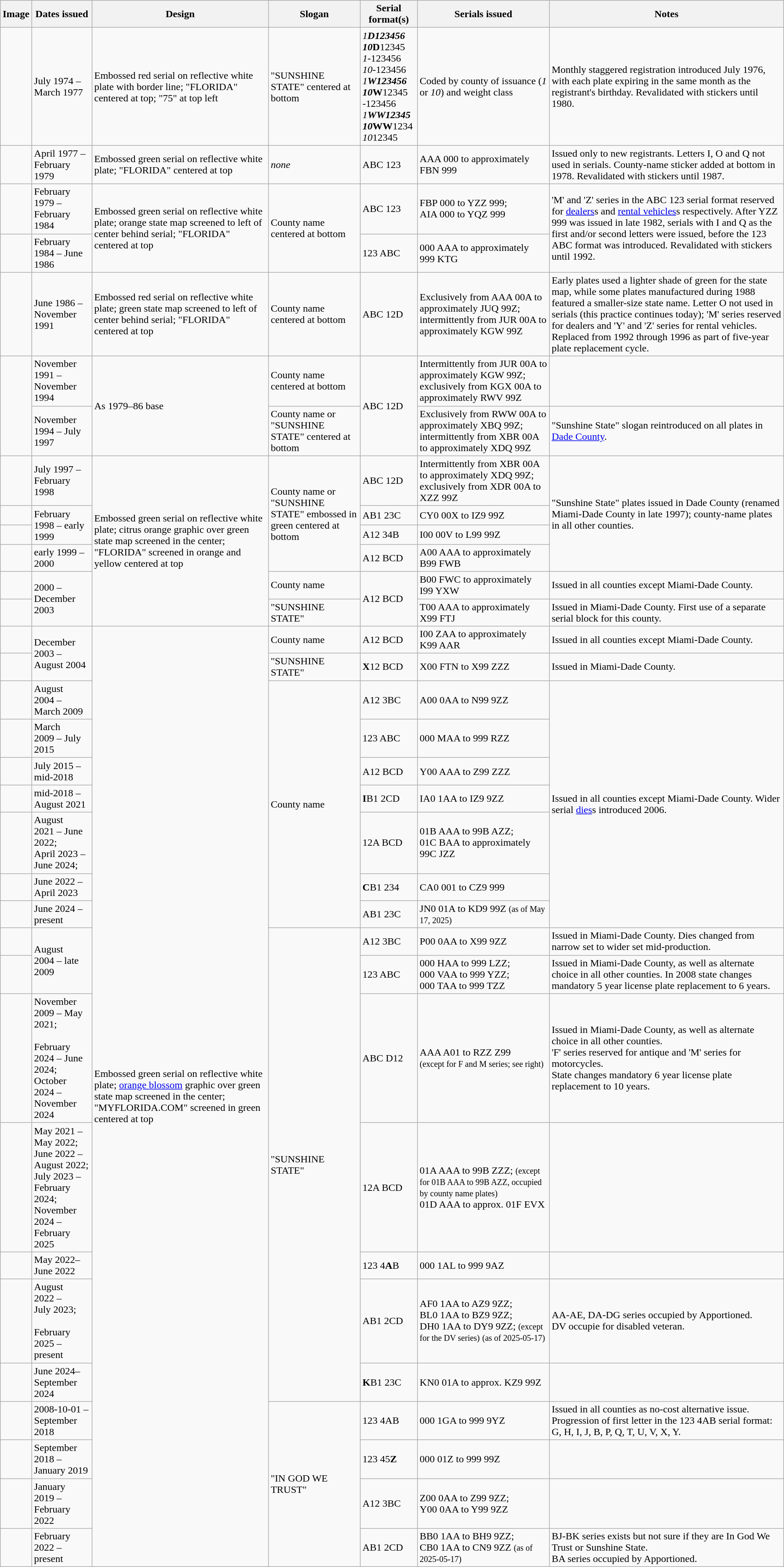<table class=wikitable>
<tr>
<th>Image</th>
<th>Dates issued</th>
<th>Design</th>
<th>Slogan</th>
<th>Serial format(s)</th>
<th>Serials issued</th>
<th>Notes</th>
</tr>
<tr>
<td></td>
<td>July 1974 – March 1977</td>
<td>Embossed red serial on reflective white plate with border line; "FLORIDA" centered at top; "75" at top left</td>
<td>"SUNSHINE STATE" centered at bottom</td>
<td><em>1<strong><em>D<strong>123456<br></em>10</em></strong>D</strong>12345<br><em>1</em>-123456<br><em>10</em>-123456<br><em>1<strong><em>W<strong>123456<br></em>10</em></strong>W</strong>12345<br>-123456<br><em>1<strong><em>WW<strong>12345<br></em>10</em></strong>WW</strong>1234<br><em>10</em>12345</td>
<td>Coded by county of issuance (<em>1</em> or <em>10</em>) and weight class</td>
<td>Monthly staggered registration introduced July 1976, with each plate expiring in the same month as the registrant's birthday. Revalidated with stickers until 1980.</td>
</tr>
<tr>
<td></td>
<td>April 1977 – February 1979</td>
<td>Embossed green serial on reflective white plate; "FLORIDA" centered at top</td>
<td><em>none</em></td>
<td>ABC 123</td>
<td>AAA 000 to approximately FBN 999</td>
<td>Issued only to new registrants. Letters I, O and Q not used in serials. County-name sticker added at bottom in 1978. Revalidated with stickers until 1987.</td>
</tr>
<tr>
<td></td>
<td>February 1979 – February 1984</td>
<td rowspan="2">Embossed green serial on reflective white plate; orange state map screened to left of center behind serial; "FLORIDA" centered at top</td>
<td rowspan="2">County name centered at bottom</td>
<td>ABC 123</td>
<td>FBP 000 to YZZ 999;<br>AIA 000 to YQZ 999</td>
<td rowspan="2">'M' and 'Z' series in the ABC 123 serial format reserved for <a href='#'>dealers</a>s and <a href='#'>rental vehicles</a>s respectively. After YZZ 999 was issued in late 1982, serials with I and Q as the first and/or second letters were issued, before the 123 ABC format was introduced. Revalidated with stickers until 1992.</td>
</tr>
<tr>
<td></td>
<td>February 1984 – June<br>1986</td>
<td>123 ABC</td>
<td>000 AAA to approximately 999 KTG</td>
</tr>
<tr>
<td></td>
<td>June 1986 – November 1991</td>
<td>Embossed red serial on reflective white plate; green state map screened to left of center behind serial; "FLORIDA" centered at top</td>
<td>County name centered at bottom</td>
<td>ABC 12D</td>
<td>Exclusively from AAA 00A to approximately JUQ 99Z; intermittently from JUR 00A to approximately KGW 99Z</td>
<td>Early plates used a lighter shade of green for the state map, while some plates manufactured during 1988 featured a smaller-size state name. Letter O not used in serials (this practice continues today); 'M' series reserved for dealers and 'Y' and 'Z' series for rental vehicles. Replaced from 1992 through 1996 as part of five-year plate replacement cycle.</td>
</tr>
<tr>
<td rowspan="2"></td>
<td>November 1991 – November 1994</td>
<td rowspan="2">As 1979–86 base</td>
<td>County name centered at bottom</td>
<td rowspan="2">ABC 12D</td>
<td>Intermittently from JUR 00A to approximately KGW 99Z; exclusively from KGX 00A to approximately RWV 99Z</td>
<td></td>
</tr>
<tr>
<td>November 1994 – July<br>1997</td>
<td>County name or "SUNSHINE STATE" centered at bottom</td>
<td>Exclusively from RWW 00A to approximately XBQ 99Z; intermittently from XBR 00A to approximately XDQ 99Z</td>
<td>"Sunshine State" slogan reintroduced on all plates in <a href='#'>Dade County</a>.</td>
</tr>
<tr>
<td></td>
<td>July 1997 – February 1998</td>
<td rowspan="6">Embossed green serial on reflective white plate; citrus orange graphic over green state map screened in the center; "FLORIDA" screened in orange and yellow centered at top</td>
<td rowspan="4">County name or "SUNSHINE STATE" embossed in green centered at bottom</td>
<td>ABC 12D</td>
<td>Intermittently from XBR 00A to approximately XDQ 99Z; exclusively from XDR 00A to XZZ 99Z</td>
<td rowspan="4">"Sunshine State" plates issued in Dade County (renamed Miami-Dade County in late 1997); county-name plates in all other counties.</td>
</tr>
<tr>
<td></td>
<td rowspan="2">February 1998 – early 1999</td>
<td>AB1 23C</td>
<td>CY0 00X to IZ9 99Z</td>
</tr>
<tr>
<td></td>
<td>A12 34B</td>
<td>I00 00V to L99 99Z</td>
</tr>
<tr>
<td></td>
<td>early 1999 – 2000</td>
<td>A12 BCD</td>
<td>A00 AAA to approximately B99 FWB</td>
</tr>
<tr>
<td></td>
<td rowspan="2">2000 – December 2003</td>
<td>County name</td>
<td rowspan="2">A12 BCD</td>
<td>B00 FWC to approximately I99 YXW</td>
<td>Issued in all counties except Miami-Dade County.</td>
</tr>
<tr>
<td></td>
<td>"SUNSHINE STATE"</td>
<td>T00 AAA to approximately X99 FTJ</td>
<td>Issued in Miami-Dade County. First use of a separate serial block for this county.</td>
</tr>
<tr>
<td></td>
<td rowspan="2">December 2003 – August 2004</td>
<td rowspan="20">Embossed green serial on reflective white plate; <a href='#'>orange blossom</a> graphic over green state map screened in the center; "MYFLORIDA.COM" screened in green centered at top</td>
<td>County name</td>
<td>A12 BCD</td>
<td>I00 ZAA to approximately K99 AAR</td>
<td>Issued in all counties except Miami-Dade County.</td>
</tr>
<tr>
<td></td>
<td>"SUNSHINE STATE"</td>
<td><strong>X</strong>12 BCD</td>
<td>X00 FTN to X99 ZZZ</td>
<td>Issued in Miami-Dade County.</td>
</tr>
<tr>
<td></td>
<td>August 2004 – March 2009</td>
<td rowspan="7">County name</td>
<td>A12 3BC</td>
<td>A00 0AA to N99 9ZZ</td>
<td rowspan="7">Issued in all counties except Miami-Dade County. Wider serial <a href='#'>dies</a>s introduced 2006.</td>
</tr>
<tr>
<td></td>
<td>March 2009 – July<br>2015</td>
<td>123 ABC</td>
<td>000 MAA to 999 RZZ</td>
</tr>
<tr>
<td></td>
<td>July 2015 – mid-2018</td>
<td>A12 BCD</td>
<td>Y00 AAA to Z99 ZZZ</td>
</tr>
<tr>
<td></td>
<td>mid-2018 –August 2021</td>
<td><strong>I</strong>B1 2CD</td>
<td>IA0 1AA to IZ9 9ZZ</td>
</tr>
<tr>
<td></td>
<td>August 2021 – June 2022;<br>April 2023 – June 2024;</td>
<td>12A BCD</td>
<td>01B AAA to 99B AZZ;<br>01C BAA to approximately 99C JZZ</td>
</tr>
<tr>
<td></td>
<td>June 2022 – April 2023</td>
<td><strong>C</strong>B1 234</td>
<td>CA0 001 to CZ9 999</td>
</tr>
<tr>
<td></td>
<td>June 2024 – present</td>
<td>AB1 23C</td>
<td>JN0 01A to KD9 99Z <small>(as of May 17, 2025)</small></td>
</tr>
<tr>
<td></td>
<td rowspan="2">August 2004 – late<br>2009</td>
<td rowspan="7">"SUNSHINE STATE"</td>
<td>A12 3BC</td>
<td>P00 0AA to X99 9ZZ</td>
<td>Issued in Miami-Dade County. Dies changed from narrow set to wider set mid-production.</td>
</tr>
<tr>
<td></td>
<td>123 ABC</td>
<td>000 HAA to 999 LZZ;<br>000 VAA to 999 YZZ;<br>000 TAA to 999 TZZ</td>
<td>Issued in Miami-Dade County, as well as alternate choice in all other counties. In 2008 state changes mandatory 5 year license plate replacement to 6 years.</td>
</tr>
<tr>
<td></td>
<td>November 2009 – May 2021;<br><br>February 2024 – June 2024;<br>
October 2024 – November 2024</td>
<td>ABC D12</td>
<td>AAA A01 to RZZ Z99<small><br>(except for F and M series; see right)</small></td>
<td>Issued in Miami-Dade County, as well as alternate choice in all other counties.<br>'F' series reserved for antique and 'M' series for motorcycles.<br>State changes mandatory 6 year license plate replacement to 10 years.</td>
</tr>
<tr>
<td></td>
<td>May 2021 – May 2022;<br>June 2022 –August 2022;<br>July 2023 – February 2024;<br>
November 2024 – February 2025</td>
<td>12A BCD</td>
<td>01A AAA to 99B ZZZ; <small>(except for 01B AAA to 99B AZZ, occupied by county name plates)</small><br>01D AAA to approx. 01F EVX</td>
<td></td>
</tr>
<tr>
<td></td>
<td>May 2022–June 2022</td>
<td>123 4<strong>A</strong>B</td>
<td>000 1AL to 999 9AZ</td>
<td></td>
</tr>
<tr>
<td></td>
<td>August 2022 –July 2023;<br><br>February 2025 –present</td>
<td>AB1 2CD</td>
<td>AF0 1AA to AZ9 9ZZ;<br>BL0 1AA to BZ9 9ZZ;<br>DH0 1AA to DY9 9ZZ; <small>(except for the DV series)</small> <small>(as of 2025-05-17)</small></td>
<td>AA-AE, DA-DG series occupied by Apportioned.<br>DV occupie for disabled veteran.</td>
</tr>
<tr>
<td></td>
<td>June 2024–September 2024</td>
<td><strong>K</strong>B1 23C</td>
<td>KN0 01A to approx. KZ9 99Z</td>
<td></td>
</tr>
<tr>
<td></td>
<td>2008-10-01 – September 2018</td>
<td rowspan="4">"IN GOD WE TRUST"</td>
<td>123 4AB</td>
<td>000 1GA to 999 9YZ</td>
<td>Issued in all counties as no-cost alternative issue. Progression of first letter in the 123 4AB serial format: G, H, I, J, B, P, Q, T, U, V, X, Y.</td>
</tr>
<tr>
<td></td>
<td>September 2018 –January 2019</td>
<td>123 45<strong>Z</strong></td>
<td>000 01Z to 999 99Z</td>
<td></td>
</tr>
<tr>
<td></td>
<td>January 2019 –February 2022</td>
<td>A12 3BC</td>
<td>Z00 0AA to Z99 9ZZ; Y00 0AA to Y99 9ZZ</td>
<td></td>
</tr>
<tr>
<td></td>
<td>February 2022 –present</td>
<td>AB1 2CD</td>
<td>BB0 1AA to BH9 9ZZ;<br>CB0 1AA to CN9 9ZZ <small>(as of 2025-05-17)</small></td>
<td>BJ-BK series exists but not sure if they are In God We Trust or Sunshine State.<br>BA series occupied by Apportioned.</td>
</tr>
</table>
